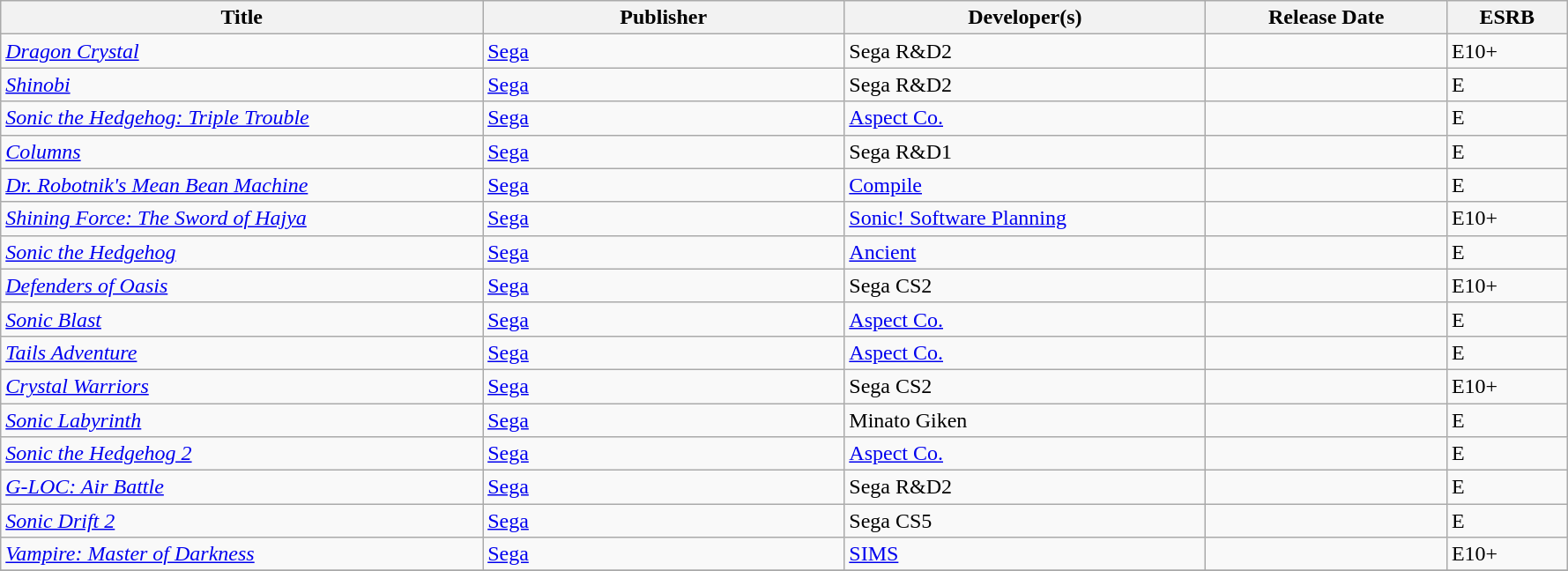<table class="wikitable sortable" style=>
<tr>
<th width="20%">Title</th>
<th width="15%">Publisher</th>
<th width="15%">Developer(s)</th>
<th width="10%">Release Date</th>
<th width="5%">ESRB</th>
</tr>
<tr>
<td><em><a href='#'>Dragon Crystal</a></em></td>
<td><a href='#'>Sega</a></td>
<td>Sega R&D2</td>
<td></td>
<td>E10+</td>
</tr>
<tr>
<td><em><a href='#'>Shinobi</a></em></td>
<td><a href='#'>Sega</a></td>
<td>Sega R&D2</td>
<td></td>
<td>E</td>
</tr>
<tr>
<td><em><a href='#'>Sonic the Hedgehog: Triple Trouble</a></em></td>
<td><a href='#'>Sega</a></td>
<td><a href='#'>Aspect Co.</a></td>
<td></td>
<td>E</td>
</tr>
<tr>
<td><em><a href='#'>Columns</a></em></td>
<td><a href='#'>Sega</a></td>
<td>Sega R&D1</td>
<td></td>
<td>E</td>
</tr>
<tr>
<td><em><a href='#'>Dr. Robotnik's Mean Bean Machine</a></em></td>
<td><a href='#'>Sega</a></td>
<td><a href='#'>Compile</a></td>
<td></td>
<td>E</td>
</tr>
<tr>
<td><em><a href='#'>Shining Force: The Sword of Hajya</a></em></td>
<td><a href='#'>Sega</a></td>
<td><a href='#'>Sonic! Software Planning</a></td>
<td></td>
<td>E10+</td>
</tr>
<tr>
<td><em><a href='#'>Sonic the Hedgehog</a></em></td>
<td><a href='#'>Sega</a></td>
<td><a href='#'>Ancient</a></td>
<td></td>
<td>E</td>
</tr>
<tr>
<td><em><a href='#'>Defenders of Oasis</a></em></td>
<td><a href='#'>Sega</a></td>
<td>Sega CS2</td>
<td></td>
<td>E10+</td>
</tr>
<tr>
<td><em><a href='#'>Sonic Blast</a></em></td>
<td><a href='#'>Sega</a></td>
<td><a href='#'>Aspect Co.</a></td>
<td></td>
<td>E</td>
</tr>
<tr>
<td><em><a href='#'>Tails Adventure</a></em></td>
<td><a href='#'>Sega</a></td>
<td><a href='#'>Aspect Co.</a></td>
<td></td>
<td>E</td>
</tr>
<tr>
<td><em><a href='#'>Crystal Warriors</a></em></td>
<td><a href='#'>Sega</a></td>
<td>Sega CS2</td>
<td></td>
<td>E10+</td>
</tr>
<tr>
<td><em><a href='#'>Sonic Labyrinth</a></em></td>
<td><a href='#'>Sega</a></td>
<td>Minato Giken</td>
<td></td>
<td>E</td>
</tr>
<tr>
<td><em><a href='#'>Sonic the Hedgehog 2</a></em></td>
<td><a href='#'>Sega</a></td>
<td><a href='#'>Aspect Co.</a></td>
<td></td>
<td>E</td>
</tr>
<tr>
<td><em><a href='#'>G-LOC: Air Battle</a></em></td>
<td><a href='#'>Sega</a></td>
<td>Sega R&D2</td>
<td></td>
<td>E</td>
</tr>
<tr>
<td><em><a href='#'>Sonic Drift 2</a></em></td>
<td><a href='#'>Sega</a></td>
<td>Sega CS5</td>
<td></td>
<td>E</td>
</tr>
<tr>
<td><em><a href='#'>Vampire: Master of Darkness</a></em></td>
<td><a href='#'>Sega</a></td>
<td><a href='#'>SIMS</a></td>
<td></td>
<td>E10+</td>
</tr>
<tr>
</tr>
</table>
